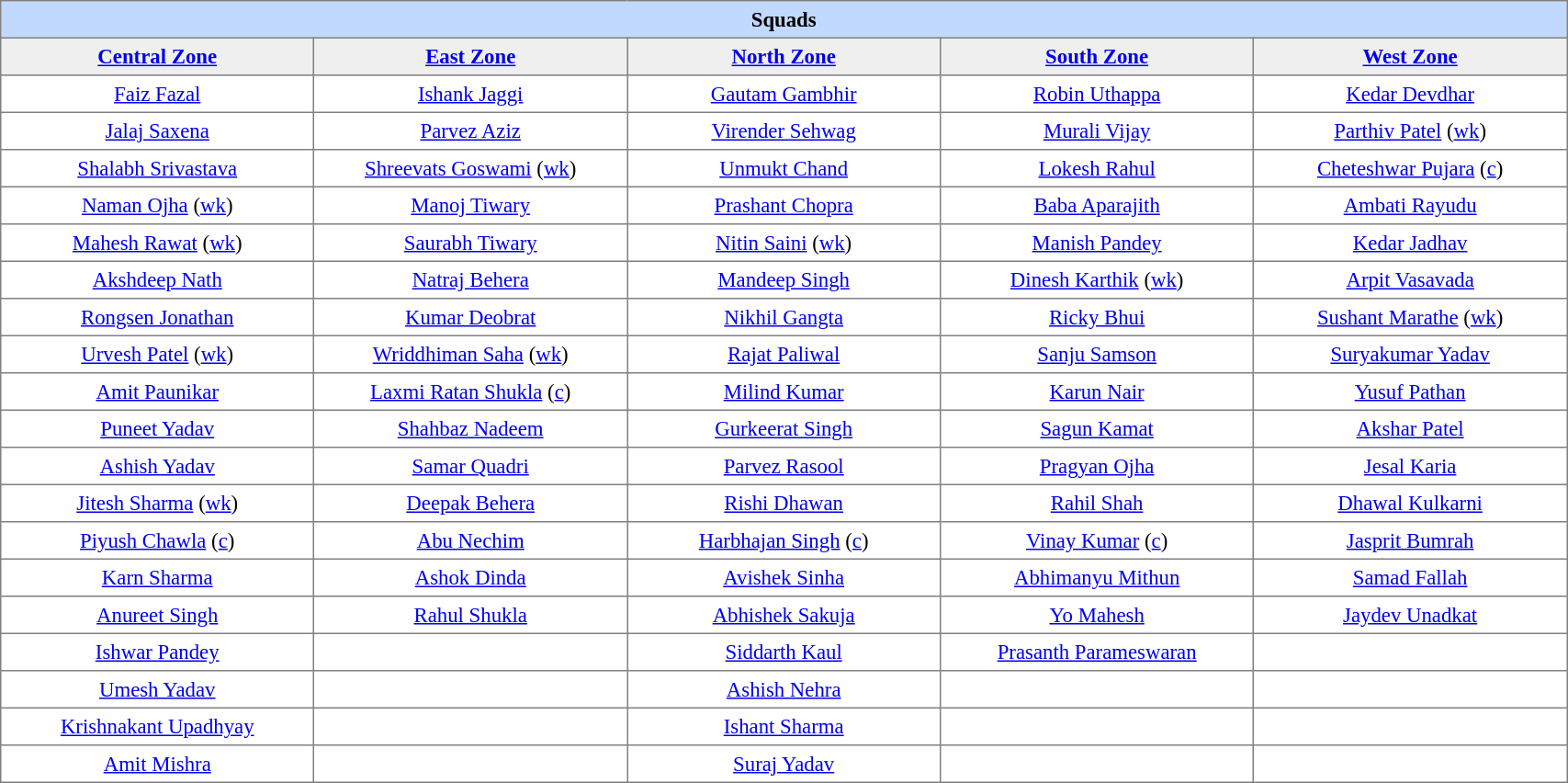<table border="1" cellpadding="4" cellspacing="0" style="text-align:center; font-size:95%; border-collapse:collapse;" width=90%>
<tr style="background:#C1D8FF;">
<th colspan=5>Squads</th>
</tr>
<tr bgcolor="#efefef">
<th width=15%><a href='#'>Central Zone</a></th>
<th width=15%><a href='#'>East Zone</a></th>
<th width=15%><a href='#'>North Zone</a></th>
<th width=15%><a href='#'>South Zone</a></th>
<th width=15%><a href='#'>West Zone</a></th>
</tr>
<tr>
<td><a href='#'>Faiz Fazal</a></td>
<td><a href='#'>Ishank Jaggi</a></td>
<td><a href='#'>Gautam Gambhir</a></td>
<td><a href='#'>Robin Uthappa</a></td>
<td><a href='#'>Kedar Devdhar</a></td>
</tr>
<tr>
<td><a href='#'>Jalaj Saxena</a></td>
<td><a href='#'>Parvez Aziz</a></td>
<td><a href='#'>Virender Sehwag</a></td>
<td><a href='#'>Murali Vijay</a></td>
<td><a href='#'>Parthiv Patel</a> (<a href='#'>wk</a>)</td>
</tr>
<tr>
<td><a href='#'>Shalabh Srivastava</a></td>
<td><a href='#'>Shreevats Goswami</a> (<a href='#'>wk</a>)</td>
<td><a href='#'>Unmukt Chand</a></td>
<td><a href='#'>Lokesh Rahul</a></td>
<td><a href='#'>Cheteshwar Pujara</a> (<a href='#'>c</a>)</td>
</tr>
<tr>
<td><a href='#'>Naman Ojha</a> (<a href='#'>wk</a>)</td>
<td><a href='#'>Manoj Tiwary</a></td>
<td><a href='#'>Prashant Chopra</a></td>
<td><a href='#'>Baba Aparajith</a></td>
<td><a href='#'>Ambati Rayudu</a></td>
</tr>
<tr>
<td><a href='#'>Mahesh Rawat</a> (<a href='#'>wk</a>)</td>
<td><a href='#'>Saurabh Tiwary</a></td>
<td><a href='#'>Nitin Saini</a> (<a href='#'>wk</a>)</td>
<td><a href='#'>Manish Pandey</a></td>
<td><a href='#'>Kedar Jadhav</a></td>
</tr>
<tr>
<td><a href='#'>Akshdeep Nath</a></td>
<td><a href='#'>Natraj Behera</a></td>
<td><a href='#'>Mandeep Singh</a></td>
<td><a href='#'>Dinesh Karthik</a> (<a href='#'>wk</a>)</td>
<td><a href='#'>Arpit Vasavada</a></td>
</tr>
<tr>
<td><a href='#'>Rongsen Jonathan</a></td>
<td><a href='#'>Kumar Deobrat</a></td>
<td><a href='#'>Nikhil Gangta</a></td>
<td><a href='#'>Ricky Bhui</a></td>
<td><a href='#'>Sushant Marathe</a> (<a href='#'>wk</a>)</td>
</tr>
<tr>
<td><a href='#'>Urvesh Patel</a> (<a href='#'>wk</a>)</td>
<td><a href='#'>Wriddhiman Saha</a> (<a href='#'>wk</a>)</td>
<td><a href='#'>Rajat Paliwal</a></td>
<td><a href='#'>Sanju Samson</a></td>
<td><a href='#'>Suryakumar Yadav</a></td>
</tr>
<tr>
<td><a href='#'>Amit Paunikar</a></td>
<td><a href='#'>Laxmi Ratan Shukla</a> (<a href='#'>c</a>)</td>
<td><a href='#'>Milind Kumar</a></td>
<td><a href='#'>Karun Nair</a></td>
<td><a href='#'>Yusuf Pathan</a></td>
</tr>
<tr>
<td><a href='#'>Puneet Yadav</a></td>
<td><a href='#'>Shahbaz Nadeem</a></td>
<td><a href='#'>Gurkeerat Singh</a></td>
<td><a href='#'>Sagun Kamat</a></td>
<td><a href='#'>Akshar Patel</a></td>
</tr>
<tr>
<td><a href='#'>Ashish Yadav</a></td>
<td><a href='#'>Samar Quadri</a></td>
<td><a href='#'>Parvez Rasool</a></td>
<td><a href='#'>Pragyan Ojha</a></td>
<td><a href='#'>Jesal Karia</a></td>
</tr>
<tr>
<td><a href='#'>Jitesh Sharma</a> (<a href='#'>wk</a>)</td>
<td><a href='#'>Deepak Behera</a></td>
<td><a href='#'>Rishi Dhawan</a></td>
<td><a href='#'>Rahil Shah</a></td>
<td><a href='#'>Dhawal Kulkarni</a></td>
</tr>
<tr>
<td><a href='#'>Piyush Chawla</a> (<a href='#'>c</a>)</td>
<td><a href='#'>Abu Nechim</a></td>
<td><a href='#'>Harbhajan Singh</a> (<a href='#'>c</a>)</td>
<td><a href='#'>Vinay Kumar</a> (<a href='#'>c</a>)</td>
<td><a href='#'>Jasprit Bumrah</a></td>
</tr>
<tr>
<td><a href='#'>Karn Sharma</a></td>
<td><a href='#'>Ashok Dinda</a></td>
<td><a href='#'>Avishek Sinha</a></td>
<td><a href='#'>Abhimanyu Mithun</a></td>
<td><a href='#'>Samad Fallah</a></td>
</tr>
<tr>
<td><a href='#'>Anureet Singh</a></td>
<td><a href='#'>Rahul Shukla</a></td>
<td><a href='#'>Abhishek Sakuja</a></td>
<td><a href='#'>Yo Mahesh</a></td>
<td><a href='#'>Jaydev Unadkat</a></td>
</tr>
<tr>
<td><a href='#'>Ishwar Pandey</a></td>
<td></td>
<td><a href='#'>Siddarth Kaul</a></td>
<td><a href='#'>Prasanth Parameswaran</a></td>
<td></td>
</tr>
<tr>
<td><a href='#'>Umesh Yadav</a></td>
<td></td>
<td><a href='#'>Ashish Nehra</a></td>
<td></td>
<td></td>
</tr>
<tr>
<td><a href='#'>Krishnakant Upadhyay</a></td>
<td></td>
<td><a href='#'>Ishant Sharma</a></td>
<td></td>
<td></td>
</tr>
<tr>
<td><a href='#'>Amit Mishra</a></td>
<td></td>
<td><a href='#'>Suraj Yadav</a></td>
<td></td>
</tr>
</table>
